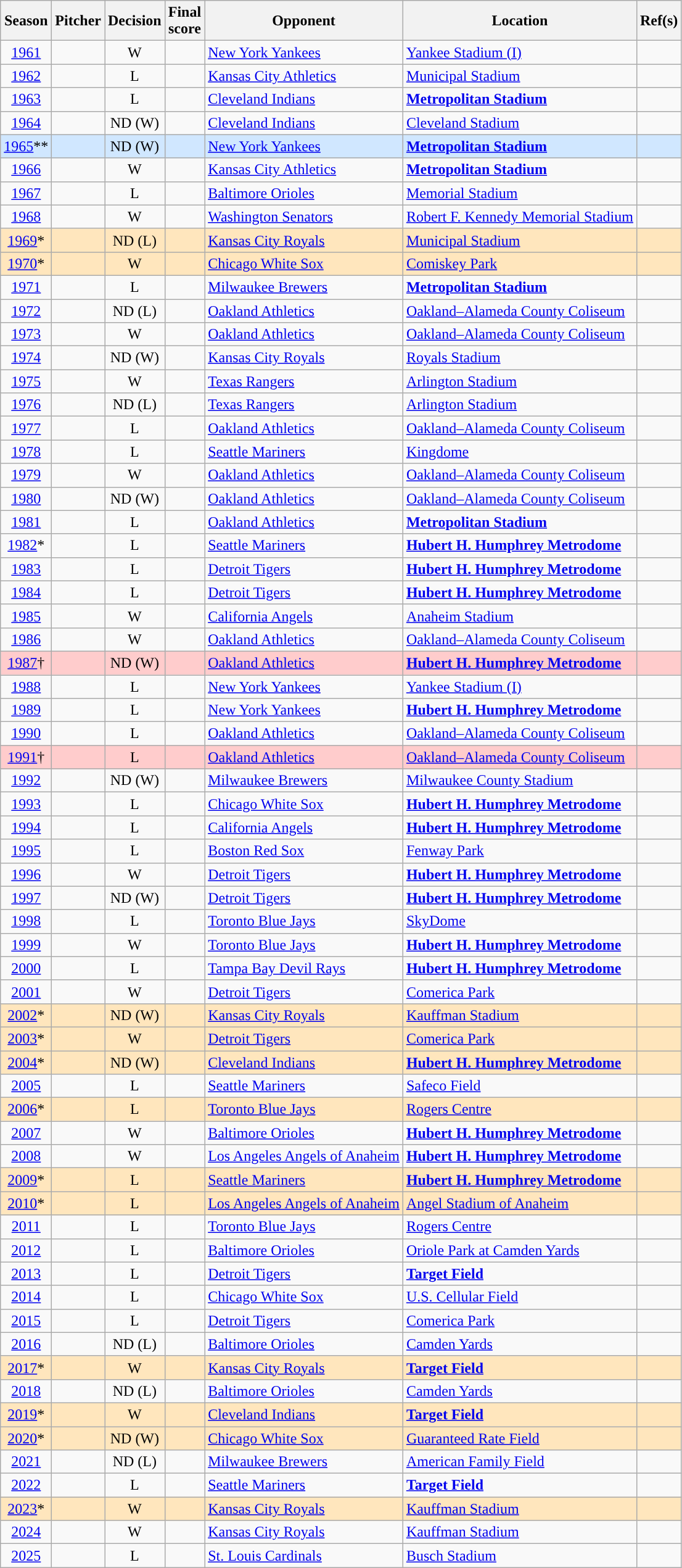<table class="wikitable sortable plainrowheaders">
<tr>
<th scope="col">Season</th>
<th scope="col">Pitcher</th>
<th scope="col">Decision</th>
<th scope="col">Final<br>score</th>
<th scope="col">Opponent</th>
<th scope="col">Location</th>
<th class="unsortable">Ref(s)</th>
</tr>
<tr>
<td align="center"><a href='#'>1961</a></td>
<td></td>
<td align="center">W</td>
<td align="center"></td>
<td><a href='#'>New York Yankees</a></td>
<td><a href='#'>Yankee Stadium (I)</a></td>
<td align="center"></td>
</tr>
<tr>
<td align="center"><a href='#'>1962</a></td>
<td></td>
<td align="center">L</td>
<td align="center"></td>
<td><a href='#'>Kansas City Athletics</a></td>
<td><a href='#'>Municipal Stadium</a></td>
<td align="center"></td>
</tr>
<tr>
<td align="center"><a href='#'>1963</a></td>
<td></td>
<td align="center">L</td>
<td align="center"></td>
<td><a href='#'>Cleveland Indians</a></td>
<td><strong><a href='#'>Metropolitan Stadium</a></strong></td>
<td align="center"></td>
</tr>
<tr>
<td align="center"><a href='#'>1964</a></td>
<td> </td>
<td align="center">ND (W)</td>
<td align="center"></td>
<td><a href='#'>Cleveland Indians</a></td>
<td><a href='#'>Cleveland Stadium</a></td>
<td align="center"></td>
</tr>
<tr>
<td style="background-color: #D0E7FF" align="center"><a href='#'>1965</a>**</td>
<td style="background-color: #D0E7FF"></td>
<td style="background-color: #D0E7FF" align="center">ND (W)</td>
<td style="background-color: #D0E7FF" align="center"></td>
<td style="background-color: #D0E7FF"><a href='#'>New York Yankees</a></td>
<td style="background-color: #D0E7FF"><strong><a href='#'>Metropolitan Stadium</a></strong></td>
<td style="background-color: #D0E7FF" align="center"></td>
</tr>
<tr>
<td align="center"><a href='#'>1966</a></td>
<td></td>
<td align="center">W</td>
<td align="center"></td>
<td><a href='#'>Kansas City Athletics</a></td>
<td><strong><a href='#'>Metropolitan Stadium</a></strong></td>
<td align="center"></td>
</tr>
<tr>
<td align="center"><a href='#'>1967</a></td>
<td> </td>
<td align="center">L</td>
<td align="center"></td>
<td><a href='#'>Baltimore Orioles</a></td>
<td><a href='#'>Memorial Stadium</a></td>
<td align="center"></td>
</tr>
<tr>
<td align="center"><a href='#'>1968</a></td>
<td></td>
<td align="center">W</td>
<td align="center"></td>
<td><a href='#'>Washington Senators</a></td>
<td><a href='#'>Robert F. Kennedy Memorial Stadium</a></td>
<td align="center"></td>
</tr>
<tr>
<td style="background-color: #FFE6BD" align="center"><a href='#'>1969</a>*</td>
<td style="background-color: #FFE6BD"></td>
<td style="background-color: #FFE6BD" align="center">ND (L)</td>
<td style="background-color: #FFE6BD" align="center"></td>
<td style="background-color: #FFE6BD"><a href='#'>Kansas City Royals</a></td>
<td style="background-color: #FFE6BD"><a href='#'>Municipal Stadium</a></td>
<td style="background-color: #FFE6BD" align="center"></td>
</tr>
<tr>
<td style="background-color: #FFE6BD" align="center"><a href='#'>1970</a>*</td>
<td style="background-color: #FFE6BD"></td>
<td style="background-color: #FFE6BD" align="center">W</td>
<td style="background-color: #FFE6BD" align="center"></td>
<td style="background-color: #FFE6BD"><a href='#'>Chicago White Sox</a></td>
<td style="background-color: #FFE6BD"><a href='#'>Comiskey Park</a></td>
<td style="background-color: #FFE6BD" align="center"></td>
</tr>
<tr>
<td align="center"><a href='#'>1971</a></td>
<td> </td>
<td align="center">L</td>
<td align="center"></td>
<td><a href='#'>Milwaukee Brewers</a></td>
<td><strong><a href='#'>Metropolitan Stadium</a></strong></td>
<td align="center"></td>
</tr>
<tr>
<td align="center"><a href='#'>1972</a></td>
<td></td>
<td align="center">ND (L)</td>
<td align="center"></td>
<td><a href='#'>Oakland Athletics</a></td>
<td><a href='#'>Oakland–Alameda County Coliseum</a></td>
<td align="center"></td>
</tr>
<tr>
<td align="center"><a href='#'>1973</a></td>
<td> </td>
<td align="center">W</td>
<td align="center"></td>
<td><a href='#'>Oakland Athletics</a></td>
<td><a href='#'>Oakland–Alameda County Coliseum</a></td>
<td align="center"></td>
</tr>
<tr>
<td align="center"><a href='#'>1974</a></td>
<td> </td>
<td align="center">ND (W)</td>
<td align="center"></td>
<td><a href='#'>Kansas City Royals</a></td>
<td><a href='#'>Royals Stadium</a></td>
<td align="center"></td>
</tr>
<tr>
<td align="center"><a href='#'>1975</a></td>
<td> </td>
<td align="center">W</td>
<td align="center"></td>
<td><a href='#'>Texas Rangers</a></td>
<td><a href='#'>Arlington Stadium</a></td>
<td align="center"></td>
</tr>
<tr>
<td align="center"><a href='#'>1976</a></td>
<td> </td>
<td align="center">ND (L)</td>
<td align="center"></td>
<td><a href='#'>Texas Rangers</a></td>
<td><a href='#'>Arlington Stadium</a></td>
<td align="center"></td>
</tr>
<tr>
<td align="center"><a href='#'>1977</a></td>
<td></td>
<td align="center">L</td>
<td align="center"></td>
<td><a href='#'>Oakland Athletics</a></td>
<td><a href='#'>Oakland–Alameda County Coliseum</a></td>
<td align="center"></td>
</tr>
<tr>
<td align="center"><a href='#'>1978</a></td>
<td> </td>
<td align="center">L</td>
<td align="center"></td>
<td><a href='#'>Seattle Mariners</a></td>
<td><a href='#'>Kingdome</a></td>
<td align="center"></td>
</tr>
<tr>
<td align="center"><a href='#'>1979</a></td>
<td> </td>
<td align="center">W</td>
<td align="center"></td>
<td><a href='#'>Oakland Athletics</a></td>
<td><a href='#'>Oakland–Alameda County Coliseum</a></td>
<td align="center"></td>
</tr>
<tr>
<td align="center"><a href='#'>1980</a></td>
<td></td>
<td align="center">ND (W)</td>
<td align="center"></td>
<td><a href='#'>Oakland Athletics</a></td>
<td><a href='#'>Oakland–Alameda County Coliseum</a></td>
<td align="center"></td>
</tr>
<tr>
<td align="center"><a href='#'>1981</a></td>
<td> </td>
<td align="center">L</td>
<td align="center"></td>
<td><a href='#'>Oakland Athletics</a></td>
<td><strong><a href='#'>Metropolitan Stadium</a></strong></td>
<td align="center"></td>
</tr>
<tr>
<td align="center"><a href='#'>1982</a>*</td>
<td></td>
<td align="center">L</td>
<td align="center"></td>
<td><a href='#'>Seattle Mariners</a></td>
<td><strong><a href='#'>Hubert H. Humphrey Metrodome</a></strong></td>
<td align="center"></td>
</tr>
<tr>
<td align="center"><a href='#'>1983</a></td>
<td></td>
<td align="center">L</td>
<td align="center"></td>
<td><a href='#'>Detroit Tigers</a></td>
<td><strong><a href='#'>Hubert H. Humphrey Metrodome</a></strong></td>
<td align="center"></td>
</tr>
<tr>
<td align="center"><a href='#'>1984</a></td>
<td></td>
<td align="center">L</td>
<td align="center"></td>
<td><a href='#'>Detroit Tigers</a></td>
<td><strong><a href='#'>Hubert H. Humphrey Metrodome</a></strong></td>
<td align="center"></td>
</tr>
<tr>
<td align="center"><a href='#'>1985</a></td>
<td></td>
<td align="center">W</td>
<td align="center"></td>
<td><a href='#'>California Angels</a></td>
<td><a href='#'>Anaheim Stadium</a></td>
<td align="center"></td>
</tr>
<tr>
<td align="center"><a href='#'>1986</a></td>
<td> </td>
<td align="center">W</td>
<td align="center"></td>
<td><a href='#'>Oakland Athletics</a></td>
<td><a href='#'>Oakland–Alameda County Coliseum</a></td>
<td align="center"></td>
</tr>
<tr>
<td style="background-color: #FFCCCC" align="center"><a href='#'>1987</a>†</td>
<td style="background-color: #FFCCCC"> </td>
<td style="background-color: #FFCCCC" align="center">ND (W)</td>
<td style="background-color: #FFCCCC" align="center"></td>
<td style="background-color: #FFCCCC"><a href='#'>Oakland Athletics</a></td>
<td style="background-color: #FFCCCC"><strong><a href='#'>Hubert H. Humphrey Metrodome</a></strong></td>
<td style="background-color: #FFCCCC" align="center"></td>
</tr>
<tr>
<td align="center"><a href='#'>1988</a></td>
<td> </td>
<td align="center">L</td>
<td align="center"></td>
<td><a href='#'>New York Yankees</a></td>
<td><a href='#'>Yankee Stadium (I)</a></td>
<td align="center"></td>
</tr>
<tr>
<td align="center"><a href='#'>1989</a></td>
<td> </td>
<td align="center">L</td>
<td align="center"></td>
<td><a href='#'>New York Yankees</a></td>
<td><strong><a href='#'>Hubert H. Humphrey Metrodome</a></strong></td>
<td align="center"></td>
</tr>
<tr>
<td align="center"><a href='#'>1990</a></td>
<td></td>
<td align="center">L</td>
<td align="center"></td>
<td><a href='#'>Oakland Athletics</a></td>
<td><a href='#'>Oakland–Alameda County Coliseum</a></td>
<td align="center"></td>
</tr>
<tr>
<td style="background-color: #FFCCCC" align="center"><a href='#'>1991</a>†</td>
<td style="background-color: #FFCCCC"></td>
<td style="background-color: #FFCCCC" align="center">L</td>
<td style="background-color: #FFCCCC" align="center"></td>
<td style="background-color: #FFCCCC"><a href='#'>Oakland Athletics</a></td>
<td style="background-color: #FFCCCC"><a href='#'>Oakland–Alameda County Coliseum</a></td>
<td style="background-color: #FFCCCC" align="center"></td>
</tr>
<tr>
<td align="center"><a href='#'>1992</a></td>
<td></td>
<td align="center">ND (W)</td>
<td align="center"></td>
<td><a href='#'>Milwaukee Brewers</a></td>
<td><a href='#'>Milwaukee County Stadium</a></td>
<td align="center"></td>
</tr>
<tr>
<td align="center"><a href='#'>1993</a></td>
<td></td>
<td align="center">L</td>
<td align="center"></td>
<td><a href='#'>Chicago White Sox</a></td>
<td><strong><a href='#'>Hubert H. Humphrey Metrodome</a></strong></td>
<td align="center"></td>
</tr>
<tr>
<td align="center"><a href='#'>1994</a></td>
<td> </td>
<td align="center">L</td>
<td align="center"></td>
<td><a href='#'>California Angels</a></td>
<td><strong><a href='#'>Hubert H. Humphrey Metrodome</a></strong></td>
<td align="center"></td>
</tr>
<tr>
<td align="center"><a href='#'>1995</a></td>
<td> </td>
<td align="center">L</td>
<td align="center"></td>
<td><a href='#'>Boston Red Sox</a></td>
<td><a href='#'>Fenway Park</a></td>
<td align="center"></td>
</tr>
<tr>
<td align="center"><a href='#'>1996</a></td>
<td></td>
<td align="center">W</td>
<td align="center"></td>
<td><a href='#'>Detroit Tigers</a></td>
<td><strong><a href='#'>Hubert H. Humphrey Metrodome</a></strong></td>
<td align="center"></td>
</tr>
<tr>
<td align="center"><a href='#'>1997</a></td>
<td> </td>
<td align="center">ND (W)</td>
<td align="center"></td>
<td><a href='#'>Detroit Tigers</a></td>
<td><strong><a href='#'>Hubert H. Humphrey Metrodome</a></strong></td>
<td align="center"></td>
</tr>
<tr>
<td align="center"><a href='#'>1998</a></td>
<td></td>
<td align="center">L</td>
<td align="center"></td>
<td><a href='#'>Toronto Blue Jays</a></td>
<td><a href='#'>SkyDome</a></td>
<td align="center"></td>
</tr>
<tr>
<td align="center"><a href='#'>1999</a></td>
<td> </td>
<td align="center">W</td>
<td align="center"></td>
<td><a href='#'>Toronto Blue Jays</a></td>
<td><strong><a href='#'>Hubert H. Humphrey Metrodome</a></strong></td>
<td align="center"></td>
</tr>
<tr>
<td align="center"><a href='#'>2000</a></td>
<td> </td>
<td align="center">L</td>
<td align="center"></td>
<td><a href='#'>Tampa Bay Devil Rays</a></td>
<td><strong><a href='#'>Hubert H. Humphrey Metrodome</a></strong></td>
<td align="center"></td>
</tr>
<tr>
<td align="center"><a href='#'>2001</a></td>
<td> </td>
<td align="center">W</td>
<td align="center"></td>
<td><a href='#'>Detroit Tigers</a></td>
<td><a href='#'>Comerica Park</a></td>
<td align="center"></td>
</tr>
<tr>
<td style="background-color: #FFE6BD" align="center"><a href='#'>2002</a>*</td>
<td style="background-color: #FFE6BD"> </td>
<td style="background-color: #FFE6BD" align="center">ND (W)</td>
<td style="background-color: #FFE6BD" align="center"></td>
<td style="background-color: #FFE6BD"><a href='#'>Kansas City Royals</a></td>
<td style="background-color: #FFE6BD"><a href='#'>Kauffman Stadium</a></td>
<td style="background-color: #FFE6BD" align="center"></td>
</tr>
<tr>
<td style="background-color: #FFE6BD" align="center"><a href='#'>2003</a>*</td>
<td style="background-color: #FFE6BD"> </td>
<td style="background-color: #FFE6BD" align="center">W</td>
<td style="background-color: #FFE6BD" align="center"></td>
<td style="background-color: #FFE6BD"><a href='#'>Detroit Tigers</a></td>
<td style="background-color: #FFE6BD"><a href='#'>Comerica Park</a></td>
<td style="background-color: #FFE6BD" align="center"></td>
</tr>
<tr>
<td style="background-color: #FFE6BD" align="center"><a href='#'>2004</a>*</td>
<td style="background-color: #FFE6BD"> </td>
<td style="background-color: #FFE6BD" align="center">ND (W)</td>
<td style="background-color: #FFE6BD" align="center"></td>
<td style="background-color: #FFE6BD"><a href='#'>Cleveland Indians</a></td>
<td style="background-color: #FFE6BD"><strong><a href='#'>Hubert H. Humphrey Metrodome</a></strong></td>
<td style="background-color: #FFE6BD" align="center"></td>
</tr>
<tr>
<td align="center"><a href='#'>2005</a></td>
<td> </td>
<td align="center">L</td>
<td align="center"></td>
<td><a href='#'>Seattle Mariners</a></td>
<td><a href='#'>Safeco Field</a></td>
<td align="center"></td>
</tr>
<tr>
<td style="background-color: #FFE6BD" align="center"><a href='#'>2006</a>*</td>
<td style="background-color: #FFE6BD"></td>
<td style="background-color: #FFE6BD" align="center">L</td>
<td style="background-color: #FFE6BD" align="center"></td>
<td style="background-color: #FFE6BD"><a href='#'>Toronto Blue Jays</a></td>
<td style="background-color: #FFE6BD"><a href='#'>Rogers Centre</a></td>
<td style="background-color: #FFE6BD" align="center"></td>
</tr>
<tr>
<td align="center"><a href='#'>2007</a></td>
<td> </td>
<td align="center">W</td>
<td align="center"></td>
<td><a href='#'>Baltimore Orioles</a></td>
<td><strong><a href='#'>Hubert H. Humphrey Metrodome</a></strong></td>
<td align="center"></td>
</tr>
<tr>
<td align="center"><a href='#'>2008</a></td>
<td></td>
<td align="center">W</td>
<td align="center"></td>
<td><a href='#'>Los Angeles Angels of Anaheim</a></td>
<td><strong><a href='#'>Hubert H. Humphrey Metrodome</a></strong></td>
<td align="center"></td>
</tr>
<tr>
<td style="background-color: #FFE6BD" align="center"><a href='#'>2009</a>*</td>
<td style="background-color: #FFE6BD"></td>
<td style="background-color: #FFE6BD" align="center">L</td>
<td style="background-color: #FFE6BD" align="center"></td>
<td style="background-color: #FFE6BD"><a href='#'>Seattle Mariners</a></td>
<td style="background-color: #FFE6BD"><strong><a href='#'>Hubert H. Humphrey Metrodome</a></strong></td>
<td style="background-color: #FFE6BD" align="center"></td>
</tr>
<tr>
<td style="background-color: #FFE6BD" align="center"><a href='#'>2010</a>*</td>
<td style="background-color: #FFE6BD"></td>
<td style="background-color: #FFE6BD" align="center">L</td>
<td style="background-color: #FFE6BD" align="center"></td>
<td style="background-color: #FFE6BD"><a href='#'>Los Angeles Angels of Anaheim</a></td>
<td style="background-color: #FFE6BD"><a href='#'>Angel Stadium of Anaheim</a></td>
<td style="background-color: #FFE6BD" align="center"></td>
</tr>
<tr>
<td align="center"><a href='#'>2011</a></td>
<td></td>
<td align="center">L</td>
<td align="center"></td>
<td><a href='#'>Toronto Blue Jays</a></td>
<td><a href='#'>Rogers Centre</a></td>
<td align="center"></td>
</tr>
<tr>
<td align="center"><a href='#'>2012</a></td>
<td> </td>
<td align="center">L</td>
<td align="center"></td>
<td><a href='#'>Baltimore Orioles</a></td>
<td><a href='#'>Oriole Park at Camden Yards</a></td>
<td align="center"></td>
</tr>
<tr>
<td align="center"><a href='#'>2013</a></td>
<td></td>
<td align="center">L</td>
<td align="center"></td>
<td><a href='#'>Detroit Tigers</a></td>
<td><strong><a href='#'>Target Field</a></strong></td>
<td align="center"></td>
</tr>
<tr>
<td align="center"><a href='#'>2014</a></td>
<td></td>
<td align="center">L</td>
<td align="center"></td>
<td><a href='#'>Chicago White Sox</a></td>
<td><a href='#'>U.S. Cellular Field</a></td>
<td align="center"></td>
</tr>
<tr>
<td align="center"><a href='#'>2015</a></td>
<td></td>
<td align="center">L</td>
<td align="center"></td>
<td><a href='#'>Detroit Tigers</a></td>
<td><a href='#'>Comerica Park</a></td>
<td align="center"></td>
</tr>
<tr>
<td align="center"><a href='#'>2016</a></td>
<td></td>
<td align="center">ND (L)</td>
<td align="center"></td>
<td><a href='#'>Baltimore Orioles</a></td>
<td><a href='#'>Camden Yards</a></td>
<td align="center"></td>
</tr>
<tr>
<td style="background-color: #FFE6BD" align="center"><a href='#'>2017</a>*</td>
<td style="background-color: #FFE6BD"> </td>
<td style="background-color: #FFE6BD" align="center">W</td>
<td style="background-color: #FFE6BD" align="center"></td>
<td style="background-color: #FFE6BD"><a href='#'>Kansas City Royals</a></td>
<td style="background-color: #FFE6BD"><strong><a href='#'>Target Field</a></strong></td>
<td style="background-color: #FFE6BD" align="center"></td>
</tr>
<tr>
<td align="center"><a href='#'>2018</a></td>
<td></td>
<td align="center">ND (L)</td>
<td align="center"></td>
<td><a href='#'>Baltimore Orioles</a></td>
<td><a href='#'>Camden Yards</a></td>
<td align="center"></td>
</tr>
<tr>
<td style="background-color: #FFE6BD" align="center"><a href='#'>2019</a>*</td>
<td style="background-color: #FFE6BD"></td>
<td style="background-color: #FFE6BD" align="center">W</td>
<td style="background-color: #FFE6BD" align="center"></td>
<td style="background-color: #FFE6BD"><a href='#'>Cleveland Indians</a></td>
<td style="background-color: #FFE6BD"><strong><a href='#'>Target Field</a></strong></td>
<td style="background-color: #FFE6BD" align="center"></td>
</tr>
<tr>
<td style="background-color: #FFE6BD" align="center"><a href='#'>2020</a>*</td>
<td style="background-color: #FFE6BD"> </td>
<td style="background-color: #FFE6BD" align="center">ND (W)</td>
<td style="background-color: #FFE6BD" align="center"></td>
<td style="background-color: #FFE6BD"><a href='#'>Chicago White Sox</a></td>
<td style="background-color: #FFE6BD"><a href='#'>Guaranteed Rate Field</a></td>
<td style="background-color: #FFE6BD" align="center"></td>
</tr>
<tr>
<td align="center"><a href='#'>2021</a></td>
<td></td>
<td align="center">ND (L)</td>
<td align="center"></td>
<td><a href='#'>Milwaukee Brewers</a></td>
<td><a href='#'>American Family Field</a></td>
<td align="center"></td>
</tr>
<tr>
<td align="center"><a href='#'>2022</a></td>
<td></td>
<td align="center">L</td>
<td align="center"></td>
<td><a href='#'>Seattle Mariners</a></td>
<td><strong><a href='#'>Target Field</a></strong></td>
<td align="center"></td>
</tr>
<tr>
<td style="background-color: #FFE6BD" align="center"><a href='#'>2023</a>*</td>
<td style="background-color: #FFE6BD"></td>
<td style="background-color: #FFE6BD" align="center">W</td>
<td style="background-color: #FFE6BD" align="center"></td>
<td style="background-color: #FFE6BD"><a href='#'>Kansas City Royals</a></td>
<td style="background-color: #FFE6BD"><a href='#'>Kauffman Stadium</a></td>
<td style="background-color: #FFE6BD" align="center"></td>
</tr>
<tr>
<td align="center"><a href='#'>2024</a></td>
<td> </td>
<td align="center">W</td>
<td align="center"></td>
<td><a href='#'>Kansas City Royals</a></td>
<td><a href='#'>Kauffman Stadium</a></td>
<td align="center"></td>
</tr>
<tr>
<td align="center"><a href='#'>2025</a></td>
<td> </td>
<td align="center">L</td>
<td align="center"></td>
<td><a href='#'>St. Louis Cardinals</a></td>
<td><a href='#'>Busch Stadium</a></td>
<td align="center"></td>
</tr>
</table>
